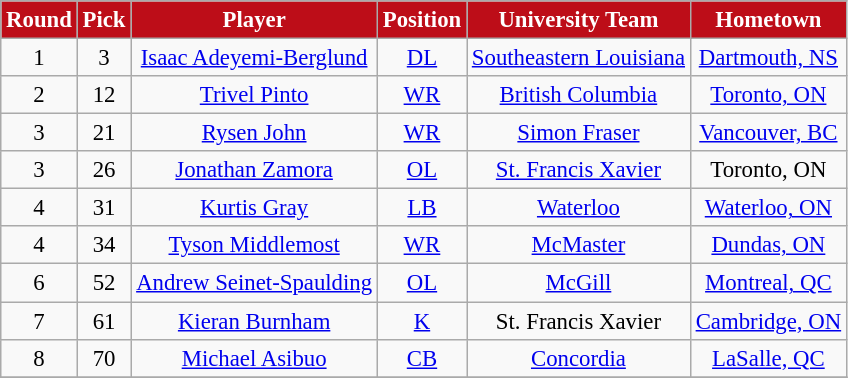<table class="wikitable" style="font-size: 95%;">
<tr>
<th style="background:#BD0D18;color:#FFFFFF;">Round</th>
<th style="background:#BD0D18;color:#FFFFFF;">Pick</th>
<th style="background:#BD0D18;color:#FFFFFF;">Player</th>
<th style="background:#BD0D18;color:#FFFFFF;">Position</th>
<th style="background:#BD0D18;color:#FFFFFF;">University Team</th>
<th style="background:#BD0D18;color:#FFFFFF;">Hometown</th>
</tr>
<tr align="center">
<td align=center>1</td>
<td>3</td>
<td><a href='#'>Isaac Adeyemi-Berglund</a></td>
<td><a href='#'>DL</a></td>
<td><a href='#'>Southeastern Louisiana</a></td>
<td><a href='#'>Dartmouth, NS</a></td>
</tr>
<tr align="center">
<td align=center>2</td>
<td>12</td>
<td><a href='#'>Trivel Pinto</a></td>
<td><a href='#'>WR</a></td>
<td><a href='#'>British Columbia</a></td>
<td><a href='#'>Toronto, ON</a></td>
</tr>
<tr align="center">
<td align=center>3</td>
<td>21</td>
<td><a href='#'>Rysen John</a></td>
<td><a href='#'>WR</a></td>
<td><a href='#'>Simon Fraser</a></td>
<td><a href='#'>Vancouver, BC</a></td>
</tr>
<tr align="center">
<td align=center>3</td>
<td>26</td>
<td><a href='#'>Jonathan Zamora</a></td>
<td><a href='#'>OL</a></td>
<td><a href='#'>St. Francis Xavier</a></td>
<td>Toronto, ON</td>
</tr>
<tr align="center">
<td align=center>4</td>
<td>31</td>
<td><a href='#'>Kurtis Gray</a></td>
<td><a href='#'>LB</a></td>
<td><a href='#'>Waterloo</a></td>
<td><a href='#'>Waterloo, ON</a></td>
</tr>
<tr align="center">
<td align=center>4</td>
<td>34</td>
<td><a href='#'>Tyson Middlemost</a></td>
<td><a href='#'>WR</a></td>
<td><a href='#'>McMaster</a></td>
<td><a href='#'>Dundas, ON</a></td>
</tr>
<tr align="center">
<td align=center>6</td>
<td>52</td>
<td><a href='#'>Andrew Seinet-Spaulding</a></td>
<td><a href='#'>OL</a></td>
<td><a href='#'>McGill</a></td>
<td><a href='#'>Montreal, QC</a></td>
</tr>
<tr align="center">
<td align=center>7</td>
<td>61</td>
<td><a href='#'>Kieran Burnham</a></td>
<td><a href='#'>K</a></td>
<td>St. Francis Xavier</td>
<td><a href='#'>Cambridge, ON</a></td>
</tr>
<tr align="center">
<td align=center>8</td>
<td>70</td>
<td><a href='#'>Michael Asibuo</a></td>
<td><a href='#'>CB</a></td>
<td><a href='#'>Concordia</a></td>
<td><a href='#'>LaSalle, QC</a></td>
</tr>
<tr>
</tr>
</table>
